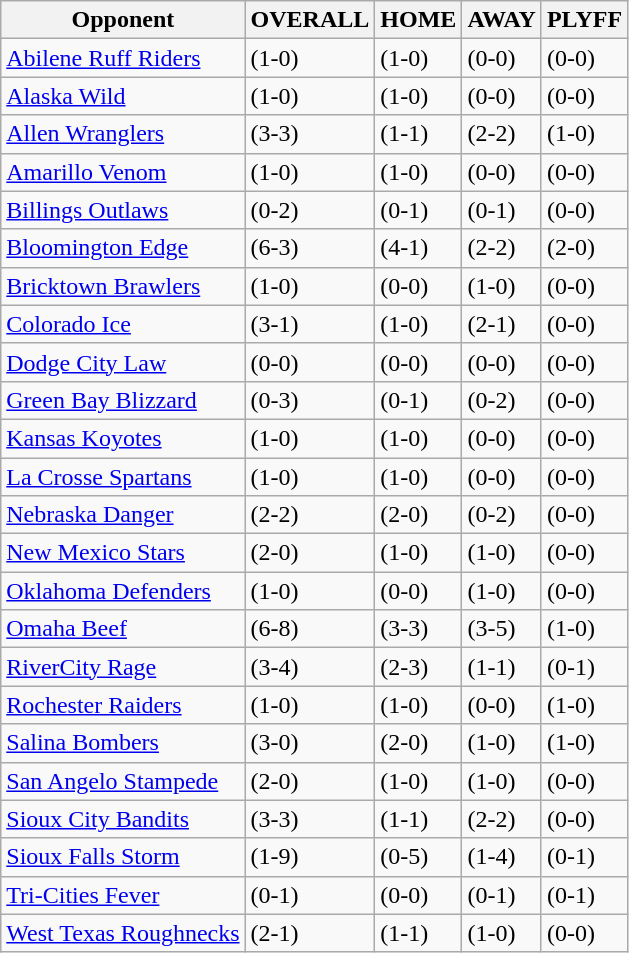<table class="wikitable">
<tr>
<th>Opponent</th>
<th>OVERALL</th>
<th>HOME</th>
<th>AWAY</th>
<th>PLYFF</th>
</tr>
<tr>
<td><a href='#'>Abilene Ruff Riders</a></td>
<td>(1-0)</td>
<td>(1-0)</td>
<td>(0-0)</td>
<td>(0-0)</td>
</tr>
<tr>
<td><a href='#'>Alaska Wild</a></td>
<td>(1-0)</td>
<td>(1-0)</td>
<td>(0-0)</td>
<td>(0-0)</td>
</tr>
<tr>
<td><a href='#'>Allen Wranglers</a></td>
<td>(3-3)</td>
<td>(1-1)</td>
<td>(2-2)</td>
<td>(1-0)</td>
</tr>
<tr>
<td><a href='#'>Amarillo Venom</a></td>
<td>(1-0)</td>
<td>(1-0)</td>
<td>(0-0)</td>
<td>(0-0)</td>
</tr>
<tr>
<td><a href='#'>Billings Outlaws</a></td>
<td>(0-2)</td>
<td>(0-1)</td>
<td>(0-1)</td>
<td>(0-0)</td>
</tr>
<tr>
<td><a href='#'>Bloomington Edge</a></td>
<td>(6-3)</td>
<td>(4-1)</td>
<td>(2-2)</td>
<td>(2-0)</td>
</tr>
<tr>
<td><a href='#'>Bricktown Brawlers</a></td>
<td>(1-0)</td>
<td>(0-0)</td>
<td>(1-0)</td>
<td>(0-0)</td>
</tr>
<tr>
<td><a href='#'>Colorado Ice</a></td>
<td>(3-1)</td>
<td>(1-0)</td>
<td>(2-1)</td>
<td>(0-0)</td>
</tr>
<tr>
<td><a href='#'>Dodge City Law</a></td>
<td>(0-0)</td>
<td>(0-0)</td>
<td>(0-0)</td>
<td>(0-0)</td>
</tr>
<tr>
<td><a href='#'>Green Bay Blizzard</a></td>
<td>(0-3)</td>
<td>(0-1)</td>
<td>(0-2)</td>
<td>(0-0)</td>
</tr>
<tr>
<td><a href='#'>Kansas Koyotes</a></td>
<td>(1-0)</td>
<td>(1-0)</td>
<td>(0-0)</td>
<td>(0-0)</td>
</tr>
<tr>
<td><a href='#'>La Crosse Spartans</a></td>
<td>(1-0)</td>
<td>(1-0)</td>
<td>(0-0)</td>
<td>(0-0)</td>
</tr>
<tr>
<td><a href='#'>Nebraska Danger</a></td>
<td>(2-2)</td>
<td>(2-0)</td>
<td>(0-2)</td>
<td>(0-0)</td>
</tr>
<tr>
<td><a href='#'>New Mexico Stars</a></td>
<td>(2-0)</td>
<td>(1-0)</td>
<td>(1-0)</td>
<td>(0-0)</td>
</tr>
<tr>
<td><a href='#'>Oklahoma Defenders</a></td>
<td>(1-0)</td>
<td>(0-0)</td>
<td>(1-0)</td>
<td>(0-0)</td>
</tr>
<tr>
<td><a href='#'>Omaha Beef</a></td>
<td>(6-8)</td>
<td>(3-3)</td>
<td>(3-5)</td>
<td>(1-0)</td>
</tr>
<tr>
<td><a href='#'>RiverCity Rage</a></td>
<td>(3-4)</td>
<td>(2-3)</td>
<td>(1-1)</td>
<td>(0-1)</td>
</tr>
<tr>
<td><a href='#'>Rochester Raiders</a></td>
<td>(1-0)</td>
<td>(1-0)</td>
<td>(0-0)</td>
<td>(1-0)</td>
</tr>
<tr>
<td><a href='#'>Salina Bombers</a></td>
<td>(3-0)</td>
<td>(2-0)</td>
<td>(1-0)</td>
<td>(1-0)</td>
</tr>
<tr>
<td><a href='#'>San Angelo Stampede</a></td>
<td>(2-0)</td>
<td>(1-0)</td>
<td>(1-0)</td>
<td>(0-0)</td>
</tr>
<tr>
<td><a href='#'>Sioux City Bandits</a></td>
<td>(3-3)</td>
<td>(1-1)</td>
<td>(2-2)</td>
<td>(0-0)</td>
</tr>
<tr>
<td><a href='#'>Sioux Falls Storm</a></td>
<td>(1-9)</td>
<td>(0-5)</td>
<td>(1-4)</td>
<td>(0-1)</td>
</tr>
<tr>
<td><a href='#'>Tri-Cities Fever</a></td>
<td>(0-1)</td>
<td>(0-0)</td>
<td>(0-1)</td>
<td>(0-1)</td>
</tr>
<tr>
<td><a href='#'>West Texas Roughnecks</a></td>
<td>(2-1)</td>
<td>(1-1)</td>
<td>(1-0)</td>
<td>(0-0)</td>
</tr>
</table>
